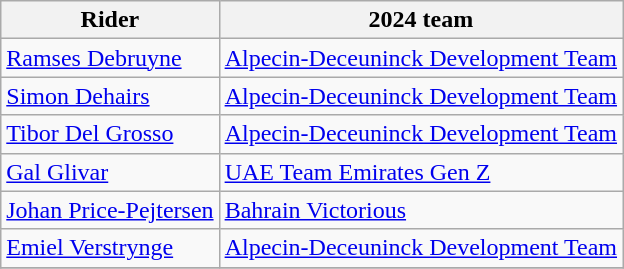<table class="wikitable">
<tr>
<th>Rider</th>
<th>2024 team</th>
</tr>
<tr>
<td><a href='#'>Ramses Debruyne</a></td>
<td><a href='#'>Alpecin-Deceuninck Development Team</a></td>
</tr>
<tr>
<td><a href='#'>Simon Dehairs</a></td>
<td><a href='#'>Alpecin-Deceuninck Development Team</a></td>
</tr>
<tr>
<td><a href='#'>Tibor Del Grosso</a></td>
<td><a href='#'>Alpecin-Deceuninck Development Team</a></td>
</tr>
<tr>
<td><a href='#'>Gal Glivar</a></td>
<td><a href='#'>UAE Team Emirates Gen Z</a></td>
</tr>
<tr>
<td><a href='#'>Johan Price-Pejtersen</a></td>
<td><a href='#'>Bahrain Victorious</a></td>
</tr>
<tr>
<td><a href='#'>Emiel Verstrynge</a></td>
<td><a href='#'>Alpecin-Deceuninck Development Team</a></td>
</tr>
<tr>
</tr>
</table>
